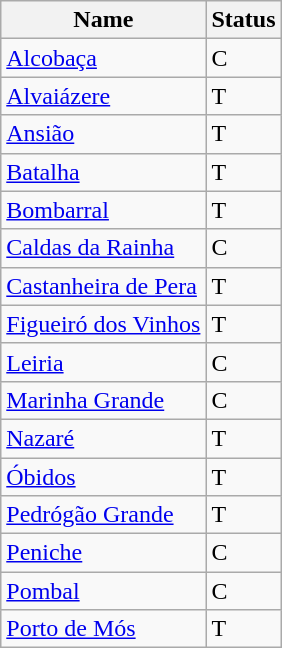<table class="wikitable">
<tr>
<th>Name</th>
<th>Status</th>
</tr>
<tr>
<td><a href='#'>Alcobaça</a></td>
<td>C</td>
</tr>
<tr>
<td><a href='#'>Alvaiázere</a></td>
<td>T</td>
</tr>
<tr>
<td><a href='#'>Ansião</a></td>
<td>T</td>
</tr>
<tr>
<td><a href='#'>Batalha</a></td>
<td>T</td>
</tr>
<tr>
<td><a href='#'>Bombarral</a></td>
<td>T</td>
</tr>
<tr>
<td><a href='#'>Caldas da Rainha</a></td>
<td>C</td>
</tr>
<tr>
<td><a href='#'>Castanheira de Pera</a></td>
<td>T</td>
</tr>
<tr>
<td><a href='#'>Figueiró dos Vinhos</a></td>
<td>T</td>
</tr>
<tr>
<td><a href='#'>Leiria</a></td>
<td>C</td>
</tr>
<tr>
<td><a href='#'>Marinha Grande</a></td>
<td>C</td>
</tr>
<tr>
<td><a href='#'>Nazaré</a></td>
<td>T</td>
</tr>
<tr>
<td><a href='#'>Óbidos</a></td>
<td>T</td>
</tr>
<tr>
<td><a href='#'>Pedrógão Grande</a></td>
<td>T</td>
</tr>
<tr>
<td><a href='#'>Peniche</a></td>
<td>C</td>
</tr>
<tr>
<td><a href='#'>Pombal</a></td>
<td>C</td>
</tr>
<tr>
<td><a href='#'>Porto de Mós</a></td>
<td>T</td>
</tr>
</table>
